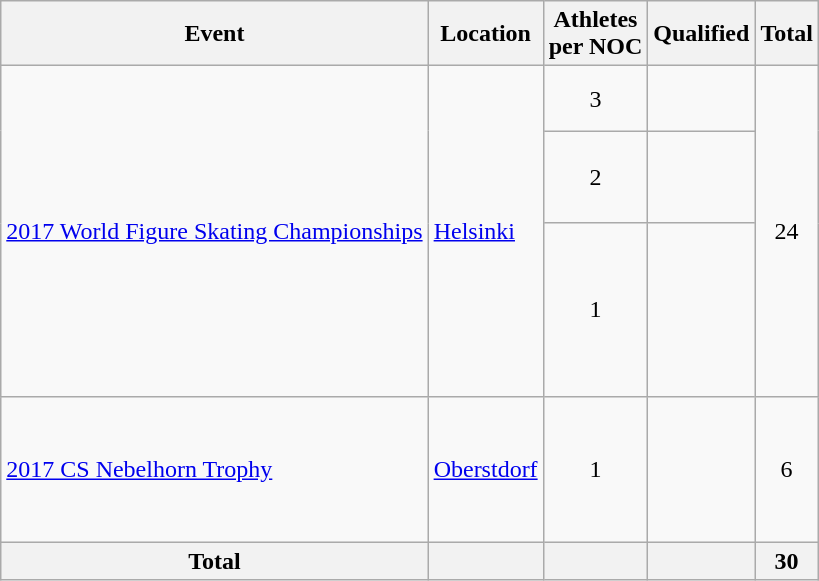<table class="wikitable">
<tr>
<th>Event</th>
<th>Location</th>
<th>Athletes <br> per NOC</th>
<th>Qualified</th>
<th>Total</th>
</tr>
<tr>
<td rowspan = 3><a href='#'>2017 World Figure Skating Championships</a></td>
<td rowspan = 3> <a href='#'>Helsinki</a></td>
<td align="center">3</td>
<td><br><br></td>
<td rowspan = 3 align="center">24</td>
</tr>
<tr>
<td align="center">2</td>
<td><br><br><br></td>
</tr>
<tr>
<td align="center">1</td>
<td><br><br><br><br><br><br></td>
</tr>
<tr>
<td><a href='#'>2017 CS Nebelhorn Trophy</a></td>
<td> <a href='#'>Oberstdorf</a></td>
<td align="center">1</td>
<td><br><br><br><br><br></td>
<td rowspan = 1 align="center">6</td>
</tr>
<tr>
<th>Total</th>
<th></th>
<th></th>
<th></th>
<th>30</th>
</tr>
</table>
